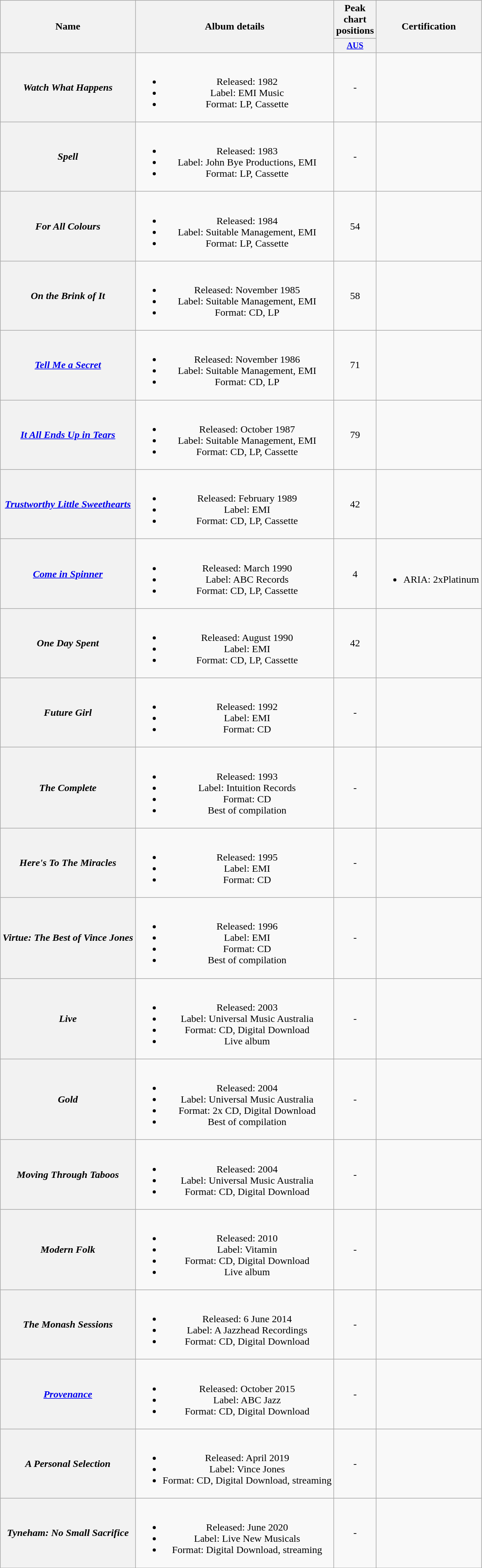<table class="wikitable plainrowheaders" style="text-align:center;">
<tr>
<th rowspan="2">Name</th>
<th rowspan="2">Album details</th>
<th>Peak chart positions</th>
<th rowspan="2">Certification</th>
</tr>
<tr style="font-size:smaller;">
<th style="width:40px;"><a href='#'>AUS</a><br></th>
</tr>
<tr>
<th scope="row"><em>Watch What Happens</em></th>
<td><br><ul><li>Released: 1982</li><li>Label: EMI Music</li><li>Format: LP, Cassette</li></ul></td>
<td>-</td>
<td></td>
</tr>
<tr>
<th scope="row"><em>Spell</em></th>
<td><br><ul><li>Released: 1983</li><li>Label: John Bye Productions, EMI</li><li>Format: LP, Cassette</li></ul></td>
<td>-</td>
<td></td>
</tr>
<tr>
<th scope="row"><em>For All Colours</em></th>
<td><br><ul><li>Released: 1984</li><li>Label: Suitable Management, EMI</li><li>Format: LP, Cassette</li></ul></td>
<td>54</td>
<td></td>
</tr>
<tr>
<th scope="row"><em>On the Brink of It</em></th>
<td><br><ul><li>Released: November 1985</li><li>Label: Suitable Management, EMI</li><li>Format: CD, LP</li></ul></td>
<td>58</td>
<td></td>
</tr>
<tr>
<th scope="row"><em><a href='#'>Tell Me a Secret</a></em></th>
<td><br><ul><li>Released: November 1986</li><li>Label: Suitable Management, EMI</li><li>Format: CD, LP</li></ul></td>
<td>71</td>
<td></td>
</tr>
<tr>
<th scope="row"><em><a href='#'>It All Ends Up in Tears</a></em></th>
<td><br><ul><li>Released: October 1987</li><li>Label: Suitable Management, EMI</li><li>Format: CD, LP, Cassette</li></ul></td>
<td>79</td>
<td></td>
</tr>
<tr>
<th scope="row"><em><a href='#'>Trustworthy Little Sweethearts</a></em></th>
<td><br><ul><li>Released: February 1989</li><li>Label: EMI</li><li>Format: CD, LP, Cassette</li></ul></td>
<td>42</td>
<td></td>
</tr>
<tr>
<th scope="row"><em><a href='#'>Come in Spinner</a></em> </th>
<td><br><ul><li>Released: March 1990</li><li>Label: ABC Records</li><li>Format: CD, LP, Cassette</li></ul></td>
<td>4</td>
<td><br><ul><li>ARIA: 2xPlatinum</li></ul></td>
</tr>
<tr>
<th scope="row"><em>One Day Spent</em></th>
<td><br><ul><li>Released: August 1990</li><li>Label: EMI</li><li>Format: CD, LP, Cassette</li></ul></td>
<td>42</td>
<td></td>
</tr>
<tr>
<th scope="row"><em>Future Girl</em></th>
<td><br><ul><li>Released: 1992</li><li>Label: EMI</li><li>Format: CD</li></ul></td>
<td>-</td>
<td></td>
</tr>
<tr>
<th scope="row"><em>The Complete</em></th>
<td><br><ul><li>Released: 1993 </li><li>Label: Intuition Records</li><li>Format: CD</li><li>Best of compilation</li></ul></td>
<td>-</td>
<td></td>
</tr>
<tr>
<th scope="row"><em>Here's To The Miracles</em></th>
<td><br><ul><li>Released: 1995</li><li>Label: EMI</li><li>Format: CD</li></ul></td>
<td>-</td>
<td></td>
</tr>
<tr>
<th scope="row"><em>Virtue: The Best of Vince Jones</em></th>
<td><br><ul><li>Released: 1996</li><li>Label: EMI</li><li>Format: CD</li><li>Best of compilation</li></ul></td>
<td>-</td>
<td></td>
</tr>
<tr>
<th scope="row"><em>Live</em></th>
<td><br><ul><li>Released: 2003</li><li>Label: Universal Music Australia</li><li>Format: CD, Digital Download</li><li>Live album</li></ul></td>
<td>-</td>
<td></td>
</tr>
<tr>
<th scope="row"><em>Gold</em></th>
<td><br><ul><li>Released: 2004</li><li>Label: Universal Music Australia</li><li>Format: 2x CD, Digital Download</li><li>Best of compilation</li></ul></td>
<td>-</td>
<td></td>
</tr>
<tr>
<th scope="row"><em>Moving Through Taboos</em></th>
<td><br><ul><li>Released: 2004</li><li>Label: Universal Music Australia</li><li>Format: CD, Digital Download</li></ul></td>
<td>-</td>
<td></td>
</tr>
<tr>
<th scope="row"><em>Modern Folk</em></th>
<td><br><ul><li>Released: 2010</li><li>Label: Vitamin</li><li>Format: CD, Digital Download</li><li>Live album</li></ul></td>
<td>-</td>
<td></td>
</tr>
<tr>
<th scope="row"><em>The Monash Sessions</em></th>
<td><br><ul><li>Released: 6 June 2014</li><li>Label: A Jazzhead Recordings</li><li>Format: CD, Digital Download</li></ul></td>
<td>-</td>
<td></td>
</tr>
<tr>
<th scope="row"><em><a href='#'>Provenance</a></em> </th>
<td><br><ul><li>Released: October 2015</li><li>Label: ABC Jazz</li><li>Format: CD, Digital Download</li></ul></td>
<td>-</td>
<td></td>
</tr>
<tr>
<th scope="row"><em>A Personal Selection</em></th>
<td><br><ul><li>Released: April 2019</li><li>Label: Vince Jones</li><li>Format: CD, Digital Download, streaming</li></ul></td>
<td>-</td>
<td></td>
</tr>
<tr>
<th scope="row"><em>Tyneham: No Small Sacrifice</em> </th>
<td><br><ul><li>Released: June 2020</li><li>Label: Live New Musicals</li><li>Format: Digital Download, streaming</li></ul></td>
<td>-</td>
<td></td>
</tr>
<tr>
</tr>
</table>
